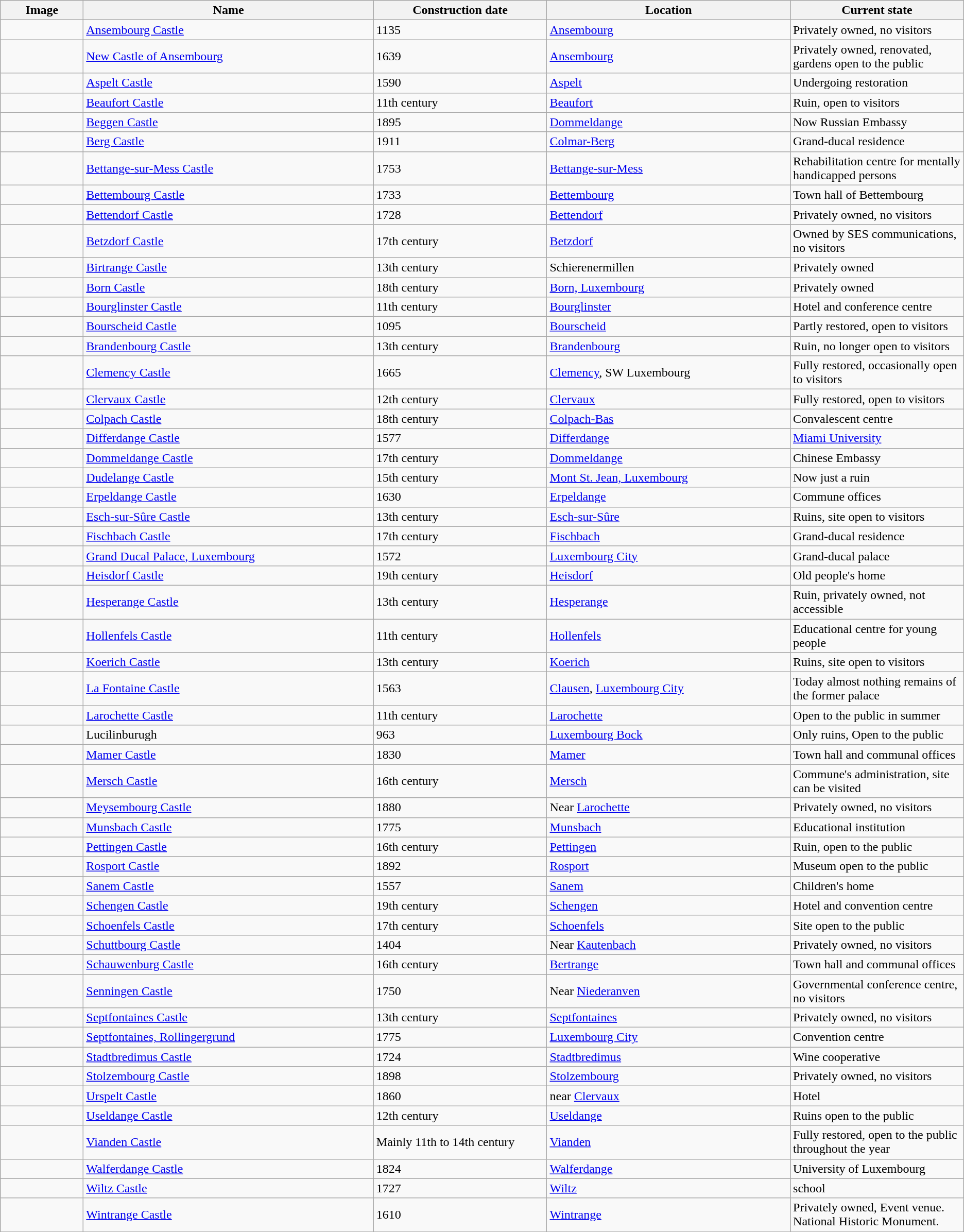<table class="sortable wikitable">
<tr valign=bottom>
<th width=100px>Image</th>
<th width=>Name</th>
<th width=18%>Construction  date</th>
<th width=>Location</th>
<th width=18%>Current state</th>
</tr>
<tr>
<td></td>
<td><a href='#'>Ansembourg Castle</a></td>
<td>1135</td>
<td><a href='#'>Ansembourg</a></td>
<td>Privately owned, no visitors</td>
</tr>
<tr>
<td></td>
<td><a href='#'>New Castle of Ansembourg</a></td>
<td>1639</td>
<td><a href='#'>Ansembourg</a></td>
<td>Privately owned, renovated, gardens open to the public</td>
</tr>
<tr>
<td></td>
<td><a href='#'>Aspelt Castle</a></td>
<td>1590</td>
<td><a href='#'>Aspelt</a></td>
<td>Undergoing restoration</td>
</tr>
<tr>
<td></td>
<td><a href='#'>Beaufort Castle</a></td>
<td>11th century</td>
<td><a href='#'>Beaufort</a></td>
<td>Ruin, open to visitors</td>
</tr>
<tr>
<td></td>
<td><a href='#'>Beggen Castle</a></td>
<td>1895</td>
<td><a href='#'>Dommeldange</a></td>
<td>Now Russian Embassy</td>
</tr>
<tr>
<td></td>
<td><a href='#'>Berg Castle</a></td>
<td>1911</td>
<td><a href='#'>Colmar-Berg</a></td>
<td>Grand-ducal residence</td>
</tr>
<tr>
<td></td>
<td><a href='#'>Bettange-sur-Mess Castle</a></td>
<td>1753</td>
<td><a href='#'>Bettange-sur-Mess</a></td>
<td>Rehabilitation centre for mentally handicapped persons</td>
</tr>
<tr>
<td></td>
<td><a href='#'>Bettembourg Castle</a></td>
<td>1733</td>
<td><a href='#'>Bettembourg</a></td>
<td>Town hall of Bettembourg</td>
</tr>
<tr>
<td></td>
<td><a href='#'>Bettendorf Castle</a></td>
<td>1728</td>
<td><a href='#'>Bettendorf</a></td>
<td>Privately owned, no visitors</td>
</tr>
<tr>
<td></td>
<td><a href='#'>Betzdorf Castle</a></td>
<td>17th century</td>
<td><a href='#'>Betzdorf</a></td>
<td>Owned by SES communications, no visitors</td>
</tr>
<tr>
<td></td>
<td><a href='#'>Birtrange Castle</a></td>
<td>13th century</td>
<td>Schierenermillen</td>
<td>Privately owned </td>
</tr>
<tr>
<td></td>
<td><a href='#'>Born Castle</a></td>
<td>18th century</td>
<td><a href='#'>Born, Luxembourg</a></td>
<td>Privately owned</td>
</tr>
<tr>
<td></td>
<td><a href='#'>Bourglinster Castle</a></td>
<td>11th century</td>
<td><a href='#'>Bourglinster</a></td>
<td>Hotel and conference centre</td>
</tr>
<tr>
<td></td>
<td><a href='#'>Bourscheid Castle</a></td>
<td>1095</td>
<td><a href='#'>Bourscheid</a></td>
<td>Partly restored, open to visitors</td>
</tr>
<tr>
<td></td>
<td><a href='#'>Brandenbourg Castle</a></td>
<td>13th century</td>
<td><a href='#'>Brandenbourg</a></td>
<td>Ruin, no longer open to visitors</td>
</tr>
<tr>
<td></td>
<td><a href='#'>Clemency Castle</a></td>
<td>1665</td>
<td><a href='#'>Clemency</a>, SW Luxembourg</td>
<td>Fully restored, occasionally open to visitors</td>
</tr>
<tr>
<td></td>
<td><a href='#'>Clervaux Castle</a></td>
<td>12th century</td>
<td><a href='#'>Clervaux</a></td>
<td>Fully restored, open to visitors</td>
</tr>
<tr>
<td></td>
<td><a href='#'>Colpach Castle</a></td>
<td>18th century</td>
<td><a href='#'>Colpach-Bas</a></td>
<td>Convalescent centre</td>
</tr>
<tr>
<td></td>
<td><a href='#'>Differdange Castle</a></td>
<td>1577</td>
<td><a href='#'>Differdange</a></td>
<td><a href='#'>Miami University</a></td>
</tr>
<tr>
<td></td>
<td><a href='#'>Dommeldange Castle</a></td>
<td>17th century</td>
<td><a href='#'>Dommeldange</a></td>
<td>Chinese Embassy</td>
</tr>
<tr>
<td></td>
<td><a href='#'>Dudelange Castle</a></td>
<td>15th century</td>
<td><a href='#'>Mont St. Jean, Luxembourg</a></td>
<td>Now just a ruin</td>
</tr>
<tr>
<td></td>
<td><a href='#'>Erpeldange Castle</a></td>
<td>1630</td>
<td><a href='#'>Erpeldange</a></td>
<td>Commune offices</td>
</tr>
<tr>
<td></td>
<td><a href='#'>Esch-sur-Sûre Castle</a></td>
<td>13th century</td>
<td><a href='#'>Esch-sur-Sûre</a></td>
<td>Ruins, site open to visitors</td>
</tr>
<tr>
<td></td>
<td><a href='#'>Fischbach Castle</a></td>
<td>17th century</td>
<td><a href='#'>Fischbach</a></td>
<td>Grand-ducal residence</td>
</tr>
<tr>
<td></td>
<td><a href='#'>Grand Ducal Palace, Luxembourg</a></td>
<td>1572</td>
<td><a href='#'>Luxembourg City</a></td>
<td>Grand-ducal palace</td>
</tr>
<tr>
<td></td>
<td><a href='#'>Heisdorf Castle</a></td>
<td>19th century</td>
<td><a href='#'>Heisdorf</a></td>
<td>Old people's home</td>
</tr>
<tr>
<td></td>
<td><a href='#'>Hesperange Castle</a></td>
<td>13th century</td>
<td><a href='#'>Hesperange</a></td>
<td>Ruin, privately owned, not accessible</td>
</tr>
<tr>
<td></td>
<td><a href='#'>Hollenfels Castle</a></td>
<td>11th century</td>
<td><a href='#'>Hollenfels</a></td>
<td>Educational centre for young people</td>
</tr>
<tr>
<td></td>
<td><a href='#'>Koerich Castle</a></td>
<td>13th century</td>
<td><a href='#'>Koerich</a></td>
<td>Ruins, site open to visitors</td>
</tr>
<tr>
<td></td>
<td><a href='#'>La Fontaine Castle</a></td>
<td>1563</td>
<td><a href='#'>Clausen</a>, <a href='#'>Luxembourg City</a></td>
<td>Today almost nothing remains of the former palace</td>
</tr>
<tr>
<td></td>
<td><a href='#'>Larochette Castle</a></td>
<td>11th century</td>
<td><a href='#'>Larochette</a></td>
<td>Open to the public in summer</td>
</tr>
<tr>
<td></td>
<td>Lucilinburugh</td>
<td>963</td>
<td><a href='#'>Luxembourg Bock</a></td>
<td>Only ruins, Open to the public</td>
</tr>
<tr>
<td></td>
<td><a href='#'>Mamer Castle</a></td>
<td>1830</td>
<td><a href='#'>Mamer</a></td>
<td>Town hall and communal offices</td>
</tr>
<tr>
<td></td>
<td><a href='#'>Mersch Castle</a></td>
<td>16th century</td>
<td><a href='#'>Mersch</a></td>
<td>Commune's administration, site can be visited</td>
</tr>
<tr>
<td></td>
<td><a href='#'>Meysembourg Castle</a></td>
<td>1880</td>
<td>Near <a href='#'>Larochette</a></td>
<td>Privately owned, no visitors</td>
</tr>
<tr>
<td></td>
<td><a href='#'>Munsbach Castle</a></td>
<td>1775</td>
<td><a href='#'>Munsbach</a></td>
<td>Educational institution</td>
</tr>
<tr>
<td></td>
<td><a href='#'>Pettingen Castle</a></td>
<td>16th century</td>
<td><a href='#'>Pettingen</a></td>
<td>Ruin, open to the public</td>
</tr>
<tr>
<td></td>
<td><a href='#'>Rosport Castle</a></td>
<td>1892</td>
<td><a href='#'>Rosport</a></td>
<td>Museum open to the public</td>
</tr>
<tr>
<td></td>
<td><a href='#'>Sanem Castle</a></td>
<td>1557</td>
<td><a href='#'>Sanem</a></td>
<td>Children's home</td>
</tr>
<tr>
<td></td>
<td><a href='#'>Schengen Castle</a></td>
<td>19th century</td>
<td><a href='#'>Schengen</a></td>
<td>Hotel and convention centre</td>
</tr>
<tr>
<td></td>
<td><a href='#'>Schoenfels Castle</a></td>
<td>17th century</td>
<td><a href='#'>Schoenfels</a></td>
<td>Site open to the public</td>
</tr>
<tr>
<td></td>
<td><a href='#'>Schuttbourg Castle</a></td>
<td>1404</td>
<td>Near <a href='#'>Kautenbach</a></td>
<td>Privately owned, no visitors</td>
</tr>
<tr>
<td></td>
<td><a href='#'>Schauwenburg Castle</a></td>
<td>16th century</td>
<td><a href='#'>Bertrange</a></td>
<td>Town hall and communal offices</td>
</tr>
<tr>
<td></td>
<td><a href='#'>Senningen Castle</a></td>
<td>1750</td>
<td>Near <a href='#'>Niederanven</a></td>
<td>Governmental conference centre, no visitors</td>
</tr>
<tr>
<td></td>
<td><a href='#'>Septfontaines Castle</a></td>
<td>13th century</td>
<td><a href='#'>Septfontaines</a></td>
<td>Privately owned, no visitors</td>
</tr>
<tr>
<td></td>
<td><a href='#'>Septfontaines, Rollingergrund</a></td>
<td>1775</td>
<td><a href='#'>Luxembourg City</a></td>
<td>Convention centre</td>
</tr>
<tr>
<td></td>
<td><a href='#'>Stadtbredimus Castle</a></td>
<td>1724</td>
<td><a href='#'>Stadtbredimus</a></td>
<td>Wine cooperative</td>
</tr>
<tr>
<td></td>
<td><a href='#'>Stolzembourg Castle</a></td>
<td>1898</td>
<td><a href='#'>Stolzembourg</a></td>
<td>Privately owned, no visitors</td>
</tr>
<tr>
<td></td>
<td><a href='#'>Urspelt Castle</a></td>
<td>1860</td>
<td>near <a href='#'>Clervaux</a></td>
<td>Hotel</td>
</tr>
<tr>
<td></td>
<td><a href='#'>Useldange Castle</a></td>
<td>12th century</td>
<td><a href='#'>Useldange</a></td>
<td>Ruins open to the public</td>
</tr>
<tr>
<td></td>
<td><a href='#'>Vianden Castle</a></td>
<td>Mainly 11th to 14th century</td>
<td><a href='#'>Vianden</a></td>
<td>Fully restored, open to the public throughout the year</td>
</tr>
<tr>
<td></td>
<td><a href='#'>Walferdange Castle</a></td>
<td>1824</td>
<td><a href='#'>Walferdange</a></td>
<td>University of Luxembourg</td>
</tr>
<tr>
<td></td>
<td><a href='#'>Wiltz Castle</a></td>
<td>1727</td>
<td><a href='#'>Wiltz</a></td>
<td>school</td>
</tr>
<tr>
<td></td>
<td><a href='#'>Wintrange Castle</a></td>
<td>1610</td>
<td><a href='#'>Wintrange</a></td>
<td>Privately owned, Event venue. National Historic Monument.</td>
</tr>
<tr>
</tr>
</table>
